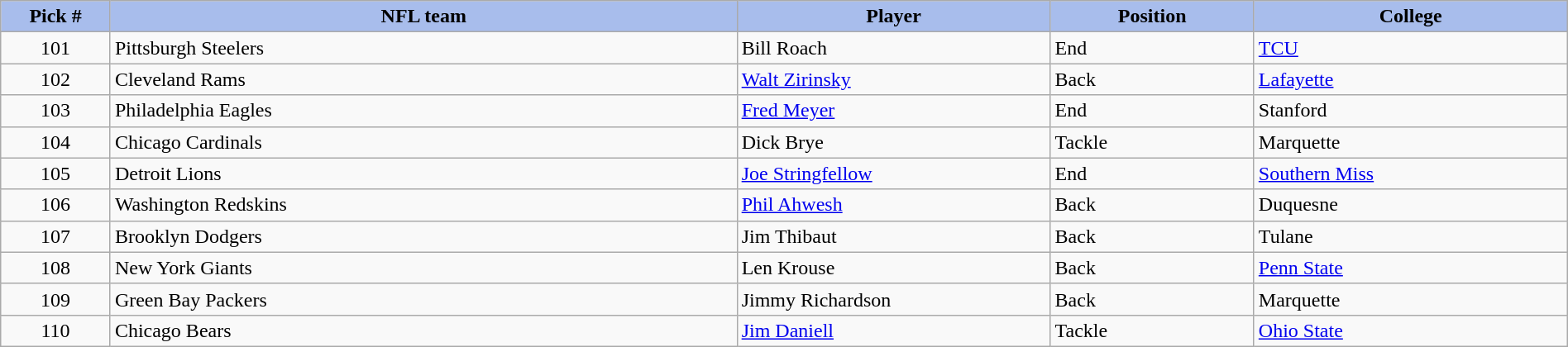<table style="width: 100%" class="sortable wikitable">
<tr>
<th style="background:#A8BDEC;" width=7%>Pick #</th>
<th width=40% style="background:#A8BDEC;">NFL team</th>
<th width=20% style="background:#A8BDEC;">Player</th>
<th width=13% style="background:#A8BDEC;">Position</th>
<th style="background:#A8BDEC;">College</th>
</tr>
<tr>
<td align=center>101</td>
<td>Pittsburgh Steelers</td>
<td>Bill Roach</td>
<td>End</td>
<td><a href='#'>TCU</a></td>
</tr>
<tr>
<td align=center>102</td>
<td>Cleveland Rams</td>
<td><a href='#'>Walt Zirinsky</a></td>
<td>Back</td>
<td><a href='#'>Lafayette</a></td>
</tr>
<tr>
<td align=center>103</td>
<td>Philadelphia Eagles</td>
<td><a href='#'>Fred Meyer</a></td>
<td>End</td>
<td>Stanford</td>
</tr>
<tr>
<td align=center>104</td>
<td>Chicago Cardinals</td>
<td>Dick Brye</td>
<td>Tackle</td>
<td>Marquette</td>
</tr>
<tr>
<td align=center>105</td>
<td>Detroit Lions</td>
<td><a href='#'>Joe Stringfellow</a></td>
<td>End</td>
<td><a href='#'>Southern Miss</a></td>
</tr>
<tr>
<td align=center>106</td>
<td>Washington Redskins</td>
<td><a href='#'>Phil Ahwesh</a></td>
<td>Back</td>
<td>Duquesne</td>
</tr>
<tr>
<td align=center>107</td>
<td>Brooklyn Dodgers</td>
<td>Jim Thibaut</td>
<td>Back</td>
<td>Tulane</td>
</tr>
<tr>
<td align=center>108</td>
<td>New York Giants</td>
<td>Len Krouse</td>
<td>Back</td>
<td><a href='#'>Penn State</a></td>
</tr>
<tr>
<td align=center>109</td>
<td>Green Bay Packers</td>
<td>Jimmy Richardson</td>
<td>Back</td>
<td>Marquette</td>
</tr>
<tr>
<td align=center>110</td>
<td>Chicago Bears</td>
<td><a href='#'>Jim Daniell</a></td>
<td>Tackle</td>
<td><a href='#'>Ohio State</a></td>
</tr>
</table>
